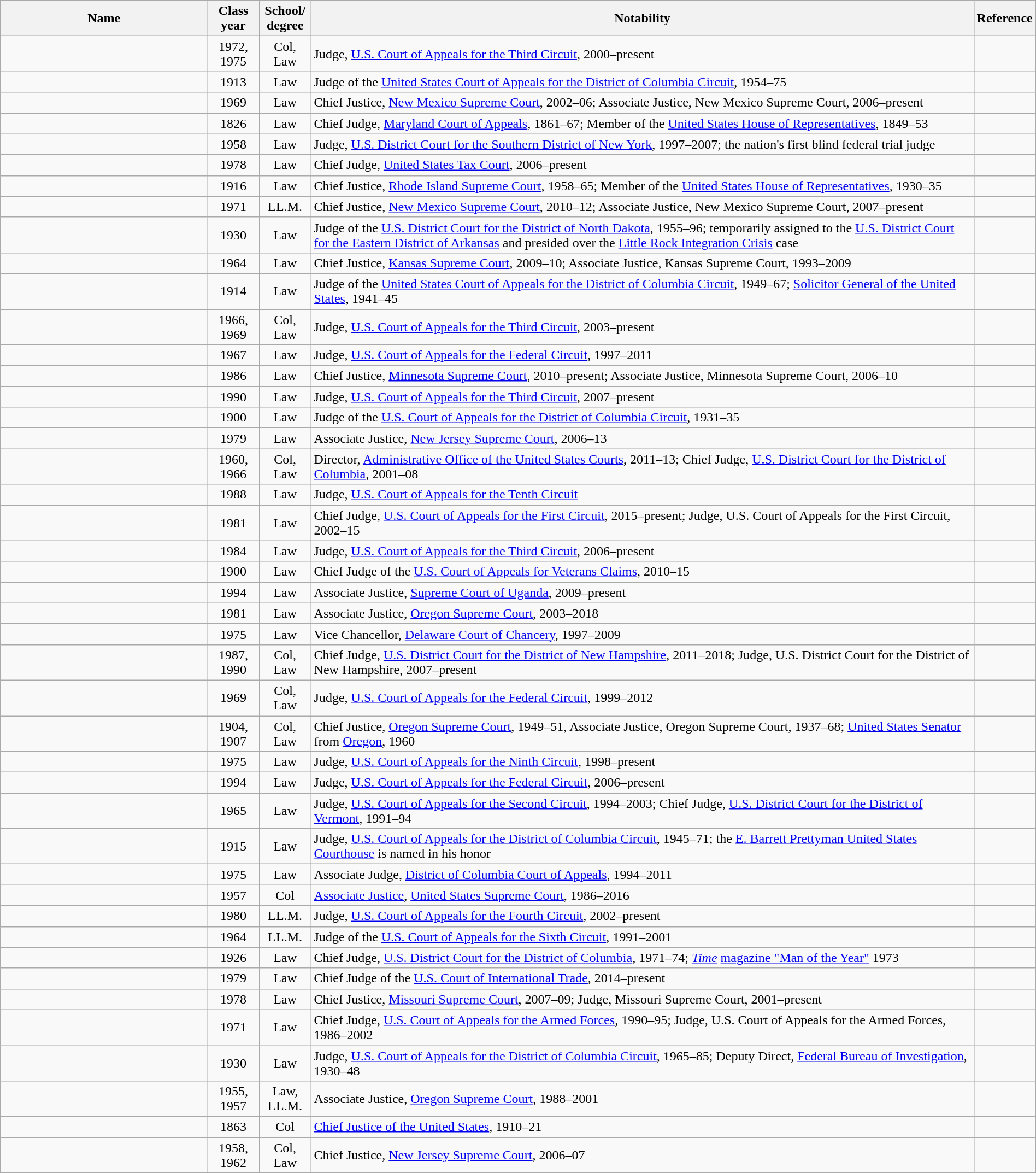<table class="wikitable sortable" style="width:100%">
<tr>
<th style="width:20%;">Name</th>
<th style="width:5%;">Class year</th>
<th style="width:5%;">School/<br>degree</th>
<th style="width:*;" class="unsortable">Notability</th>
<th style="width:5%;" class="unsortable">Reference</th>
</tr>
<tr>
<td></td>
<td style="text-align:center;">1972,<br>1975</td>
<td style="text-align:center;">Col,<br>Law</td>
<td>Judge, <a href='#'>U.S. Court of Appeals for the Third Circuit</a>, 2000–present</td>
<td style="text-align:center;"></td>
</tr>
<tr>
<td></td>
<td style="text-align:center;">1913</td>
<td style="text-align:center;">Law</td>
<td>Judge of the <a href='#'>United States Court of Appeals for the District of Columbia Circuit</a>, 1954–75</td>
<td style="text-align:center;"></td>
</tr>
<tr>
<td></td>
<td style="text-align:center;">1969</td>
<td style="text-align:center;">Law</td>
<td>Chief Justice, <a href='#'>New Mexico Supreme Court</a>, 2002–06; Associate Justice, New Mexico Supreme Court, 2006–present</td>
<td style="text-align:center;"></td>
</tr>
<tr>
<td></td>
<td style="text-align:center;">1826</td>
<td style="text-align:center;">Law</td>
<td>Chief Judge, <a href='#'>Maryland Court of Appeals</a>, 1861–67; Member of the <a href='#'>United States House of Representatives</a>, 1849–53</td>
<td style="text-align:center;"></td>
</tr>
<tr>
<td></td>
<td style="text-align:center;">1958</td>
<td style="text-align:center;">Law</td>
<td>Judge, <a href='#'>U.S. District Court for the Southern District of New York</a>, 1997–2007; the nation's first blind federal trial judge</td>
<td style="text-align:center;"></td>
</tr>
<tr>
<td></td>
<td style="text-align:center;">1978</td>
<td style="text-align:center;">Law</td>
<td>Chief Judge, <a href='#'>United States Tax Court</a>, 2006–present</td>
<td style="text-align:center;"></td>
</tr>
<tr>
<td></td>
<td style="text-align:center;">1916</td>
<td style="text-align:center;">Law</td>
<td>Chief Justice, <a href='#'>Rhode Island Supreme Court</a>, 1958–65; Member of the <a href='#'>United States House of Representatives</a>, 1930–35</td>
<td style="text-align:center;"></td>
</tr>
<tr>
<td></td>
<td style="text-align:center;">1971</td>
<td style="text-align:center;">LL.M.</td>
<td>Chief Justice, <a href='#'>New Mexico Supreme Court</a>, 2010–12; Associate Justice, New Mexico Supreme Court, 2007–present</td>
<td style="text-align:center;"></td>
</tr>
<tr>
<td></td>
<td style="text-align:center;">1930</td>
<td style="text-align:center;">Law</td>
<td>Judge of the <a href='#'>U.S. District Court for the District of North Dakota</a>, 1955–96; temporarily assigned to the <a href='#'>U.S. District Court for the Eastern District of Arkansas</a> and presided over the <a href='#'>Little Rock Integration Crisis</a> case</td>
<td style="text-align:center;"></td>
</tr>
<tr>
<td></td>
<td style="text-align:center;">1964</td>
<td style="text-align:center;">Law</td>
<td>Chief Justice, <a href='#'>Kansas Supreme Court</a>, 2009–10; Associate Justice, Kansas Supreme Court, 1993–2009</td>
<td style="text-align:center;"></td>
</tr>
<tr>
<td></td>
<td style="text-align:center;">1914</td>
<td style="text-align:center;">Law</td>
<td>Judge of the <a href='#'>United States Court of Appeals for the District of Columbia Circuit</a>, 1949–67; <a href='#'>Solicitor General of the United States</a>, 1941–45</td>
<td style="text-align:center;"></td>
</tr>
<tr>
<td></td>
<td style="text-align:center;">1966,<br>1969</td>
<td style="text-align:center;">Col,<br>Law</td>
<td>Judge, <a href='#'>U.S. Court of Appeals for the Third Circuit</a>, 2003–present</td>
<td style="text-align:center;"></td>
</tr>
<tr>
<td></td>
<td style="text-align:center;">1967</td>
<td style="text-align:center;">Law</td>
<td>Judge, <a href='#'>U.S. Court of Appeals for the Federal Circuit</a>, 1997–2011</td>
<td style="text-align:center;"></td>
</tr>
<tr>
<td></td>
<td style="text-align:center;">1986</td>
<td style="text-align:center;">Law</td>
<td>Chief Justice, <a href='#'>Minnesota Supreme Court</a>, 2010–present; Associate Justice, Minnesota Supreme Court, 2006–10</td>
<td style="text-align:center;"></td>
</tr>
<tr>
<td></td>
<td style="text-align:center;">1990</td>
<td style="text-align:center;">Law</td>
<td>Judge, <a href='#'>U.S. Court of Appeals for the Third Circuit</a>, 2007–present</td>
<td style="text-align:center;"></td>
</tr>
<tr>
<td></td>
<td style="text-align:center;">1900</td>
<td style="text-align:center;">Law</td>
<td>Judge of the <a href='#'>U.S. Court of Appeals for the District of Columbia Circuit</a>, 1931–35</td>
<td style="text-align:center;"></td>
</tr>
<tr>
<td></td>
<td style="text-align:center;">1979</td>
<td style="text-align:center;">Law</td>
<td>Associate Justice, <a href='#'>New Jersey Supreme Court</a>, 2006–13</td>
<td style="text-align:center;"></td>
</tr>
<tr>
<td></td>
<td style="text-align:center;">1960,<br>1966</td>
<td style="text-align:center;">Col,<br>Law</td>
<td>Director, <a href='#'>Administrative Office of the United States Courts</a>, 2011–13; Chief Judge, <a href='#'>U.S. District Court for the District of Columbia</a>, 2001–08</td>
<td style="text-align:center;"></td>
</tr>
<tr>
<td></td>
<td style="text-align:center;">1988</td>
<td style="text-align:center;">Law</td>
<td>Judge, <a href='#'>U.S. Court of Appeals for the Tenth Circuit</a></td>
<td style="text-align:center;"></td>
</tr>
<tr>
<td></td>
<td style="text-align:center;">1981</td>
<td style="text-align:center;">Law</td>
<td>Chief Judge, <a href='#'>U.S. Court of Appeals for the First Circuit</a>, 2015–present; Judge, U.S. Court of Appeals for the First Circuit, 2002–15</td>
<td style="text-align:center;"></td>
</tr>
<tr>
<td></td>
<td style="text-align:center;">1984</td>
<td style="text-align:center;">Law</td>
<td>Judge, <a href='#'>U.S. Court of Appeals for the Third Circuit</a>, 2006–present</td>
<td style="text-align:center;"></td>
</tr>
<tr>
<td></td>
<td style="text-align:center;">1900</td>
<td style="text-align:center;">Law</td>
<td>Chief Judge of the <a href='#'>U.S. Court of Appeals for Veterans Claims</a>, 2010–15</td>
<td style="text-align:center;"></td>
</tr>
<tr>
<td></td>
<td style="text-align:center;">1994</td>
<td style="text-align:center;">Law</td>
<td>Associate Justice, <a href='#'>Supreme Court of Uganda</a>, 2009–present</td>
<td style="text-align:center;"></td>
</tr>
<tr>
<td></td>
<td style="text-align:center;">1981</td>
<td style="text-align:center;">Law</td>
<td>Associate Justice, <a href='#'>Oregon Supreme Court</a>, 2003–2018</td>
<td style="text-align:center;"></td>
</tr>
<tr>
<td></td>
<td style="text-align:center;">1975</td>
<td style="text-align:center;">Law</td>
<td>Vice Chancellor, <a href='#'>Delaware Court of Chancery</a>, 1997–2009</td>
<td style="text-align:center;"></td>
</tr>
<tr>
<td></td>
<td style="text-align:center;">1987,<br>1990</td>
<td style="text-align:center;">Col,<br>Law</td>
<td>Chief Judge, <a href='#'>U.S. District Court for the District of New Hampshire</a>, 2011–2018; Judge, U.S. District Court for the District of New Hampshire, 2007–present</td>
<td style="text-align:center;"></td>
</tr>
<tr>
<td></td>
<td style="text-align:center;">1969</td>
<td style="text-align:center;">Col,<br>Law</td>
<td>Judge, <a href='#'>U.S. Court of Appeals for the Federal Circuit</a>, 1999–2012</td>
<td style="text-align:center;"></td>
</tr>
<tr>
<td></td>
<td style="text-align:center;">1904,<br>1907</td>
<td style="text-align:center;">Col,<br>Law</td>
<td>Chief Justice, <a href='#'>Oregon Supreme Court</a>, 1949–51, Associate Justice, Oregon Supreme Court, 1937–68; <a href='#'>United States Senator</a> from <a href='#'>Oregon</a>, 1960</td>
<td style="text-align:center;"></td>
</tr>
<tr>
<td></td>
<td style="text-align:center;">1975</td>
<td style="text-align:center;">Law</td>
<td>Judge, <a href='#'>U.S. Court of Appeals for the Ninth Circuit</a>, 1998–present</td>
<td style="text-align:center;"></td>
</tr>
<tr>
<td></td>
<td style="text-align:center;">1994</td>
<td style="text-align:center;">Law</td>
<td>Judge, <a href='#'>U.S. Court of Appeals for the Federal Circuit</a>, 2006–present</td>
<td style="text-align:center;"></td>
</tr>
<tr>
<td></td>
<td style="text-align:center;">1965</td>
<td style="text-align:center;">Law</td>
<td>Judge, <a href='#'>U.S. Court of Appeals for the Second Circuit</a>, 1994–2003; Chief Judge, <a href='#'>U.S. District Court for the District of Vermont</a>, 1991–94</td>
<td style="text-align:center;"></td>
</tr>
<tr>
<td></td>
<td style="text-align:center;">1915</td>
<td style="text-align:center;">Law</td>
<td>Judge, <a href='#'>U.S. Court of Appeals for the District of Columbia Circuit</a>, 1945–71; the <a href='#'>E. Barrett Prettyman United States Courthouse</a> is named in his honor</td>
<td style="text-align:center;"></td>
</tr>
<tr>
<td></td>
<td style="text-align:center;">1975</td>
<td style="text-align:center;">Law</td>
<td>Associate Judge, <a href='#'>District of Columbia Court of Appeals</a>, 1994–2011</td>
<td style="text-align:center;"></td>
</tr>
<tr>
<td></td>
<td style="text-align:center;">1957</td>
<td style="text-align:center;">Col</td>
<td><a href='#'>Associate Justice</a>, <a href='#'>United States Supreme Court</a>, 1986–2016</td>
<td style="text-align:center;"></td>
</tr>
<tr>
<td></td>
<td style="text-align:center;">1980</td>
<td style="text-align:center;">LL.M.</td>
<td>Judge, <a href='#'>U.S. Court of Appeals for the Fourth Circuit</a>, 2002–present</td>
<td style="text-align:center;"></td>
</tr>
<tr>
<td></td>
<td style="text-align:center;">1964</td>
<td style="text-align:center;">LL.M.</td>
<td>Judge of the <a href='#'>U.S. Court of Appeals for the Sixth Circuit</a>, 1991–2001</td>
<td style="text-align:center;"></td>
</tr>
<tr>
<td></td>
<td style="text-align:center;">1926</td>
<td style="text-align:center;">Law</td>
<td>Chief Judge, <a href='#'>U.S. District Court for the District of Columbia</a>, 1971–74; <em><a href='#'>Time</a></em> <a href='#'>magazine "Man of the Year"</a> 1973</td>
<td style="text-align:center;"></td>
</tr>
<tr>
<td></td>
<td style="text-align:center;">1979</td>
<td style="text-align:center;">Law</td>
<td>Chief Judge of the <a href='#'>U.S. Court of International Trade</a>, 2014–present</td>
<td style="text-align:center;"></td>
</tr>
<tr>
<td></td>
<td style="text-align:center;">1978</td>
<td style="text-align:center;">Law</td>
<td>Chief Justice, <a href='#'>Missouri Supreme Court</a>, 2007–09; Judge, Missouri Supreme Court, 2001–present</td>
<td style="text-align:center;"></td>
</tr>
<tr>
<td></td>
<td style="text-align:center;">1971</td>
<td style="text-align:center;">Law</td>
<td>Chief Judge, <a href='#'>U.S. Court of Appeals for the Armed Forces</a>, 1990–95; Judge, U.S. Court of Appeals for the Armed Forces, 1986–2002</td>
<td style="text-align:center;"></td>
</tr>
<tr>
<td></td>
<td style="text-align:center;">1930</td>
<td style="text-align:center;">Law</td>
<td>Judge, <a href='#'>U.S. Court of Appeals for the District of Columbia Circuit</a>, 1965–85; Deputy Direct, <a href='#'>Federal Bureau of Investigation</a>, 1930–48</td>
<td style="text-align:center;"></td>
</tr>
<tr>
<td></td>
<td style="text-align:center;">1955,<br>1957</td>
<td style="text-align:center;">Law,<br>LL.M.</td>
<td>Associate Justice, <a href='#'>Oregon Supreme Court</a>, 1988–2001</td>
<td style="text-align:center;"></td>
</tr>
<tr>
<td></td>
<td style="text-align:center;">1863</td>
<td style="text-align:center;">Col</td>
<td><a href='#'>Chief Justice of the United States</a>, 1910–21</td>
<td style="text-align:center;"></td>
</tr>
<tr>
<td></td>
<td style="text-align:center;">1958,<br>1962</td>
<td style="text-align:center;">Col,<br>Law</td>
<td>Chief Justice, <a href='#'>New Jersey Supreme Court</a>, 2006–07</td>
<td style="text-align:center;"></td>
</tr>
</table>
